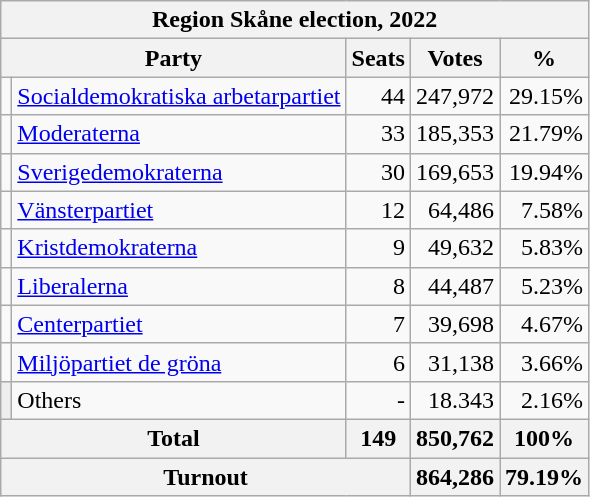<table class="wikitable">
<tr>
<th colspan=5>Region Skåne election, 2022</th>
</tr>
<tr>
<th colspan=2>Party</th>
<th>Seats</th>
<th>Votes</th>
<th>%</th>
</tr>
<tr>
<td bgcolor=></td>
<td><a href='#'>Socialdemokratiska arbetarpartiet</a></td>
<td align=right>44</td>
<td align=right>247,972</td>
<td align=right>29.15%</td>
</tr>
<tr>
<td bgcolor=></td>
<td><a href='#'>Moderaterna</a></td>
<td align=right>33</td>
<td align=right>185,353</td>
<td align=right>21.79%</td>
</tr>
<tr>
<td bgcolor=></td>
<td><a href='#'>Sverigedemokraterna</a></td>
<td align=right>30</td>
<td align=right>169,653</td>
<td align=right>19.94%</td>
</tr>
<tr>
<td bgcolor=></td>
<td><a href='#'>Vänsterpartiet</a></td>
<td align=right>12</td>
<td align=right>64,486</td>
<td align=right>7.58%</td>
</tr>
<tr>
<td bgcolor=></td>
<td><a href='#'>Kristdemokraterna</a></td>
<td align=right>9</td>
<td align=right>49,632</td>
<td align=right>5.83%</td>
</tr>
<tr>
<td bgcolor=></td>
<td><a href='#'>Liberalerna</a></td>
<td align=right>8</td>
<td align=right>44,487</td>
<td align=right>5.23%</td>
</tr>
<tr>
<td bgcolor=></td>
<td><a href='#'>Centerpartiet</a></td>
<td align=right>7</td>
<td align=right>39,698</td>
<td align=right>4.67%</td>
</tr>
<tr>
<td bgcolor=></td>
<td><a href='#'>Miljöpartiet de gröna</a></td>
<td align=right>6</td>
<td align=right>31,138</td>
<td align=right>3.66%</td>
</tr>
<tr>
<td bgcolor=#eeeeee></td>
<td>Others</td>
<td align=right>-</td>
<td align=right>18.343</td>
<td align=right>2.16%</td>
</tr>
<tr>
<th colspan=2>Total</th>
<th align=right>149</th>
<th align=right>850,762</th>
<th align=right>100%</th>
</tr>
<tr>
<th colspan=3>Turnout</th>
<th align=right>864,286</th>
<th align=right>79.19%</th>
</tr>
</table>
